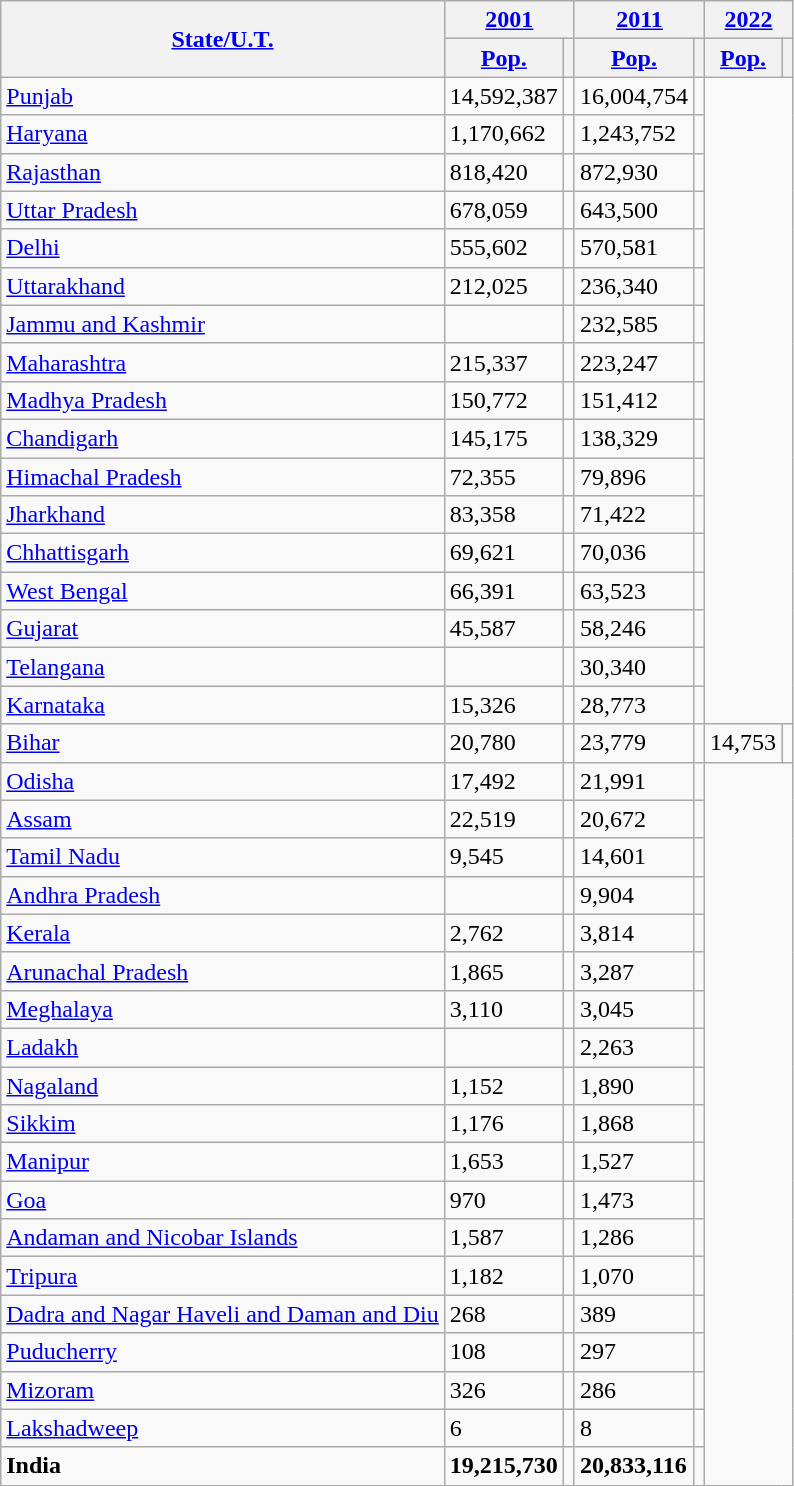<table class="wikitable collapsible sortable">
<tr>
<th rowspan="2"><a href='#'>State/U.T.</a></th>
<th colspan="2"><a href='#'>2001</a></th>
<th colspan="2"><a href='#'>2011</a></th>
<th colspan="2"><a href='#'>2022</a></th>
</tr>
<tr>
<th><a href='#'>Pop.</a></th>
<th></th>
<th><a href='#'>Pop.</a></th>
<th></th>
<th><a href='#'>Pop.</a></th>
<th></th>
</tr>
<tr>
<td> <a href='#'>Punjab</a></td>
<td>14,592,387</td>
<td></td>
<td>16,004,754</td>
<td></td>
</tr>
<tr>
<td> <a href='#'>Haryana</a></td>
<td>1,170,662</td>
<td></td>
<td>1,243,752</td>
<td></td>
</tr>
<tr>
<td> <a href='#'>Rajasthan</a></td>
<td>818,420</td>
<td></td>
<td>872,930</td>
<td></td>
</tr>
<tr>
<td> <a href='#'>Uttar Pradesh</a></td>
<td>678,059</td>
<td></td>
<td>643,500</td>
<td></td>
</tr>
<tr>
<td> <a href='#'>Delhi</a></td>
<td>555,602</td>
<td></td>
<td>570,581</td>
<td></td>
</tr>
<tr>
<td><a href='#'>Uttarakhand</a></td>
<td>212,025</td>
<td></td>
<td>236,340</td>
<td></td>
</tr>
<tr>
<td> <a href='#'>Jammu and Kashmir</a></td>
<td></td>
<td></td>
<td>232,585</td>
<td></td>
</tr>
<tr>
<td> <a href='#'>Maharashtra</a></td>
<td>215,337</td>
<td></td>
<td>223,247</td>
<td></td>
</tr>
<tr>
<td> <a href='#'>Madhya Pradesh</a></td>
<td>150,772</td>
<td></td>
<td>151,412</td>
<td></td>
</tr>
<tr>
<td><a href='#'>Chandigarh</a></td>
<td>145,175</td>
<td></td>
<td>138,329</td>
<td></td>
</tr>
<tr>
<td><a href='#'>Himachal Pradesh</a></td>
<td>72,355</td>
<td></td>
<td>79,896</td>
<td></td>
</tr>
<tr>
<td> <a href='#'>Jharkhand</a></td>
<td>83,358</td>
<td></td>
<td>71,422</td>
<td></td>
</tr>
<tr>
<td> <a href='#'>Chhattisgarh</a></td>
<td>69,621</td>
<td></td>
<td>70,036</td>
<td></td>
</tr>
<tr>
<td><a href='#'>West Bengal</a></td>
<td>66,391</td>
<td></td>
<td>63,523</td>
<td></td>
</tr>
<tr>
<td> <a href='#'>Gujarat</a></td>
<td>45,587</td>
<td></td>
<td>58,246</td>
<td></td>
</tr>
<tr>
<td><a href='#'>Telangana</a></td>
<td></td>
<td></td>
<td>30,340</td>
<td></td>
</tr>
<tr>
<td> <a href='#'>Karnataka</a></td>
<td>15,326</td>
<td></td>
<td>28,773</td>
<td></td>
</tr>
<tr>
<td> <a href='#'>Bihar</a></td>
<td>20,780</td>
<td></td>
<td>23,779</td>
<td></td>
<td>14,753</td>
<td></td>
</tr>
<tr>
<td> <a href='#'>Odisha</a></td>
<td>17,492</td>
<td></td>
<td>21,991</td>
<td></td>
</tr>
<tr>
<td> <a href='#'>Assam</a></td>
<td>22,519</td>
<td></td>
<td>20,672</td>
<td></td>
</tr>
<tr>
<td> <a href='#'>Tamil Nadu</a></td>
<td>9,545</td>
<td></td>
<td>14,601</td>
<td></td>
</tr>
<tr>
<td><a href='#'>Andhra Pradesh</a></td>
<td></td>
<td></td>
<td>9,904</td>
<td></td>
</tr>
<tr>
<td> <a href='#'>Kerala</a></td>
<td>2,762</td>
<td></td>
<td>3,814</td>
<td></td>
</tr>
<tr>
<td><a href='#'>Arunachal Pradesh</a></td>
<td>1,865</td>
<td></td>
<td>3,287</td>
<td></td>
</tr>
<tr>
<td> <a href='#'>Meghalaya</a></td>
<td>3,110</td>
<td></td>
<td>3,045</td>
<td></td>
</tr>
<tr>
<td> <a href='#'>Ladakh</a></td>
<td></td>
<td></td>
<td>2,263</td>
<td></td>
</tr>
<tr>
<td><a href='#'>Nagaland</a></td>
<td>1,152</td>
<td></td>
<td>1,890</td>
<td></td>
</tr>
<tr>
<td> <a href='#'>Sikkim</a></td>
<td>1,176</td>
<td></td>
<td>1,868</td>
<td></td>
</tr>
<tr>
<td><a href='#'>Manipur</a></td>
<td>1,653</td>
<td></td>
<td>1,527</td>
<td></td>
</tr>
<tr>
<td><a href='#'>Goa</a></td>
<td>970</td>
<td></td>
<td>1,473</td>
<td></td>
</tr>
<tr>
<td> <a href='#'>Andaman and Nicobar Islands</a></td>
<td>1,587</td>
<td></td>
<td>1,286</td>
<td></td>
</tr>
<tr>
<td> <a href='#'>Tripura</a></td>
<td>1,182</td>
<td></td>
<td>1,070</td>
<td></td>
</tr>
<tr>
<td> <a href='#'>Dadra and Nagar Haveli and Daman and Diu</a></td>
<td>268</td>
<td></td>
<td>389</td>
<td></td>
</tr>
<tr>
<td> <a href='#'>Puducherry</a></td>
<td>108</td>
<td></td>
<td>297</td>
<td></td>
</tr>
<tr>
<td> <a href='#'>Mizoram</a></td>
<td>326</td>
<td></td>
<td>286</td>
<td></td>
</tr>
<tr>
<td> <a href='#'>Lakshadweep</a></td>
<td>6</td>
<td></td>
<td>8</td>
<td></td>
</tr>
<tr>
<td> <strong>India</strong></td>
<td><strong> 19,215,730</strong></td>
<td></td>
<td><strong>20,833,116</strong></td>
<td></td>
</tr>
</table>
